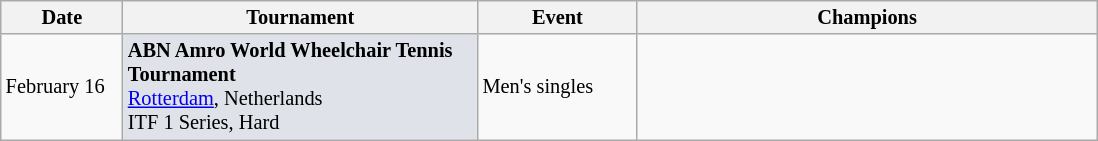<table class=wikitable style=font-size:85%>
<tr>
<th width=75>Date</th>
<th width=230>Tournament</th>
<th width=100>Event</th>
<th width=300>Champions</th>
</tr>
<tr>
<td>February 16</td>
<td bgcolor=#dfe2e9><strong>ABN Amro World Wheelchair Tennis Tournament</strong><br> <a href='#'>Rotterdam</a>, Netherlands<br>ITF 1 Series, Hard</td>
<td>Men's singles</td>
<td></td>
</tr>
</table>
